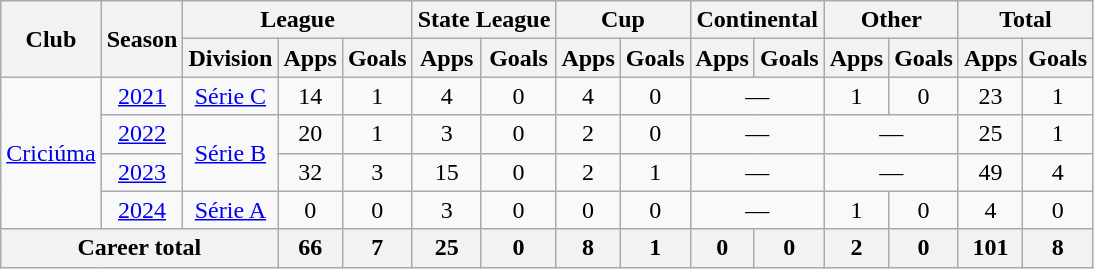<table class="wikitable" style="text-align: center;">
<tr>
<th rowspan="2">Club</th>
<th rowspan="2">Season</th>
<th colspan="3">League</th>
<th colspan="2">State League</th>
<th colspan="2">Cup</th>
<th colspan="2">Continental</th>
<th colspan="2">Other</th>
<th colspan="2">Total</th>
</tr>
<tr>
<th>Division</th>
<th>Apps</th>
<th>Goals</th>
<th>Apps</th>
<th>Goals</th>
<th>Apps</th>
<th>Goals</th>
<th>Apps</th>
<th>Goals</th>
<th>Apps</th>
<th>Goals</th>
<th>Apps</th>
<th>Goals</th>
</tr>
<tr>
<td rowspan="4"><a href='#'>Criciúma</a></td>
<td><a href='#'>2021</a></td>
<td><a href='#'>Série C</a></td>
<td>14</td>
<td>1</td>
<td>4</td>
<td>0</td>
<td>4</td>
<td>0</td>
<td colspan="2">—</td>
<td>1</td>
<td>0</td>
<td>23</td>
<td>1</td>
</tr>
<tr>
<td><a href='#'>2022</a></td>
<td rowspan="2"><a href='#'>Série B</a></td>
<td>20</td>
<td>1</td>
<td>3</td>
<td>0</td>
<td>2</td>
<td>0</td>
<td colspan="2">—</td>
<td colspan="2">—</td>
<td>25</td>
<td>1</td>
</tr>
<tr>
<td><a href='#'>2023</a></td>
<td>32</td>
<td>3</td>
<td>15</td>
<td>0</td>
<td>2</td>
<td>1</td>
<td colspan="2">—</td>
<td colspan="2">—</td>
<td>49</td>
<td>4</td>
</tr>
<tr>
<td><a href='#'>2024</a></td>
<td><a href='#'>Série A</a></td>
<td>0</td>
<td>0</td>
<td>3</td>
<td>0</td>
<td>0</td>
<td>0</td>
<td colspan="2">—</td>
<td>1</td>
<td>0</td>
<td>4</td>
<td>0</td>
</tr>
<tr>
<th colspan="3">Career total</th>
<th>66</th>
<th>7</th>
<th>25</th>
<th>0</th>
<th>8</th>
<th>1</th>
<th>0</th>
<th>0</th>
<th>2</th>
<th>0</th>
<th>101</th>
<th>8</th>
</tr>
</table>
